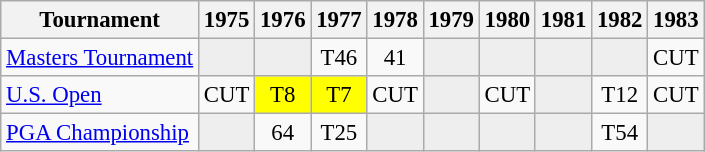<table class="wikitable" style="font-size:95%;text-align:center;">
<tr>
<th>Tournament</th>
<th>1975</th>
<th>1976</th>
<th>1977</th>
<th>1978</th>
<th>1979</th>
<th>1980</th>
<th>1981</th>
<th>1982</th>
<th>1983</th>
</tr>
<tr>
<td align=left><a href='#'>Masters Tournament</a></td>
<td style="background:#eeeeee;"></td>
<td style="background:#eeeeee;"></td>
<td>T46</td>
<td>41</td>
<td style="background:#eeeeee;"></td>
<td style="background:#eeeeee;"></td>
<td style="background:#eeeeee;"></td>
<td style="background:#eeeeee;"></td>
<td>CUT</td>
</tr>
<tr>
<td align=left><a href='#'>U.S. Open</a></td>
<td>CUT</td>
<td style="background:yellow;">T8</td>
<td style="background:yellow;">T7</td>
<td>CUT</td>
<td style="background:#eeeeee;"></td>
<td>CUT</td>
<td style="background:#eeeeee;"></td>
<td>T12</td>
<td>CUT</td>
</tr>
<tr>
<td align=left><a href='#'>PGA Championship</a></td>
<td style="background:#eeeeee;"></td>
<td>64</td>
<td>T25</td>
<td style="background:#eeeeee;"></td>
<td style="background:#eeeeee;"></td>
<td style="background:#eeeeee;"></td>
<td style="background:#eeeeee;"></td>
<td>T54</td>
<td style="background:#eeeeee;"></td>
</tr>
</table>
